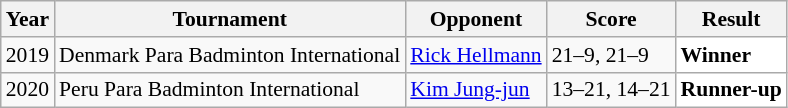<table class="sortable wikitable" style="font-size: 90%;">
<tr>
<th>Year</th>
<th>Tournament</th>
<th>Opponent</th>
<th>Score</th>
<th>Result</th>
</tr>
<tr>
<td align="center">2019</td>
<td align="left">Denmark Para Badminton International</td>
<td align="left"> <a href='#'>Rick Hellmann</a></td>
<td align="left">21–9, 21–9</td>
<td style="text-align:left; background:white"> <strong>Winner</strong></td>
</tr>
<tr>
<td align="center">2020</td>
<td align="left">Peru Para Badminton International</td>
<td align="left"> <a href='#'>Kim Jung-jun</a></td>
<td align="left">13–21, 14–21</td>
<td style="text-align:left; background:white"> <strong>Runner-up</strong></td>
</tr>
</table>
